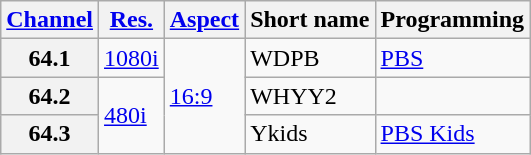<table class="wikitable">
<tr>
<th scope = "col"><a href='#'>Channel</a></th>
<th scope = "col"><a href='#'>Res.</a></th>
<th scope = "col"><a href='#'>Aspect</a></th>
<th scope = "col">Short name</th>
<th scope = "col">Programming</th>
</tr>
<tr>
<th scope = "row">64.1</th>
<td><a href='#'>1080i</a></td>
<td rowspan=3><a href='#'>16:9</a></td>
<td>WDPB</td>
<td><a href='#'>PBS</a></td>
</tr>
<tr>
<th scope = "row">64.2</th>
<td rowspan=2><a href='#'>480i</a></td>
<td>WHYY2</td>
<td></td>
</tr>
<tr>
<th scope = "row">64.3</th>
<td>Ykids</td>
<td><a href='#'>PBS Kids</a></td>
</tr>
</table>
